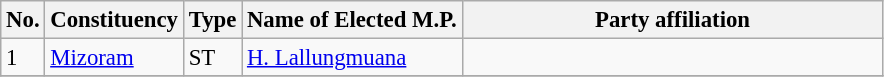<table class="wikitable" style="font-size:95%;">
<tr>
<th>No.</th>
<th>Constituency</th>
<th>Type</th>
<th>Name of Elected M.P.</th>
<th colspan="2" style="width:18em">Party affiliation</th>
</tr>
<tr>
<td>1</td>
<td><a href='#'>Mizoram</a></td>
<td>ST</td>
<td><a href='#'>H. Lallungmuana</a></td>
<td></td>
</tr>
<tr>
</tr>
</table>
